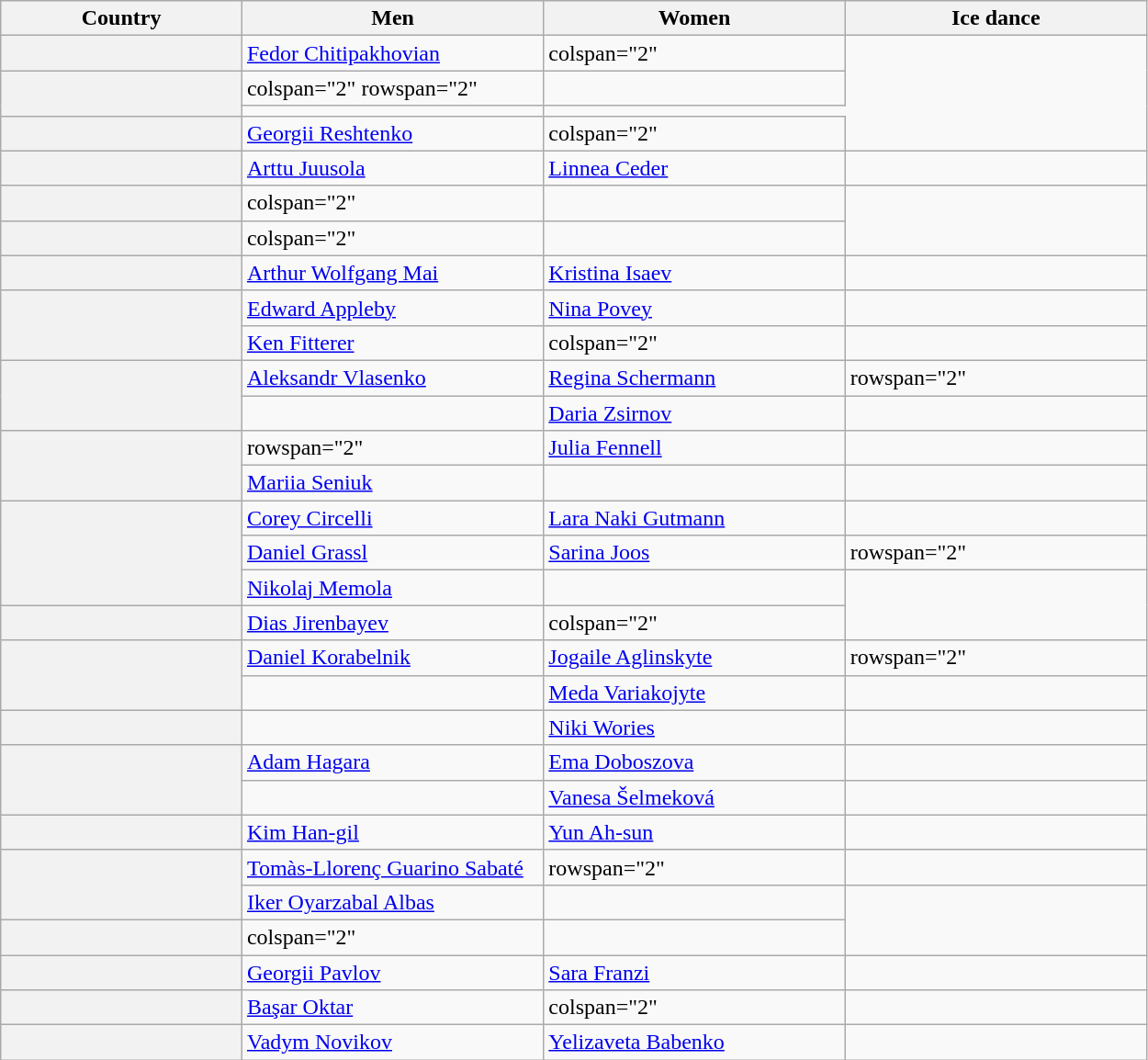<table class="wikitable unsortable" style="text-align:left">
<tr>
<th scope="col" style="width:20%">Country</th>
<th scope="col" style="width:25%">Men</th>
<th scope="col" style="width:25%">Women</th>
<th scope="col" style="width:25%">Ice dance</th>
</tr>
<tr>
<th scope="row" style="text-align:left"></th>
<td><a href='#'>Fedor Chitipakhovian</a></td>
<td>colspan="2" </td>
</tr>
<tr>
<th rowspan="2" scope="row" style="text-align:left"></th>
<td>colspan="2" rowspan="2" </td>
<td></td>
</tr>
<tr>
<td></td>
</tr>
<tr>
<th scope="row" style="text-align:left"></th>
<td><a href='#'>Georgii Reshtenko</a></td>
<td>colspan="2" </td>
</tr>
<tr>
<th scope="row" style="text-align:left"></th>
<td><a href='#'>Arttu Juusola</a></td>
<td><a href='#'>Linnea Ceder</a></td>
<td></td>
</tr>
<tr>
<th scope="row" style="text-align:left"></th>
<td>colspan="2" </td>
<td></td>
</tr>
<tr>
<th scope="row" style="text-align:left"></th>
<td>colspan="2" </td>
<td></td>
</tr>
<tr>
<th scope="row" style="text-align:left"></th>
<td><a href='#'>Arthur Wolfgang Mai</a></td>
<td><a href='#'>Kristina Isaev</a></td>
<td></td>
</tr>
<tr>
<th rowspan="2" scope="row" style="text-align:left"></th>
<td><a href='#'>Edward Appleby</a></td>
<td><a href='#'>Nina Povey</a></td>
<td></td>
</tr>
<tr>
<td><a href='#'>Ken Fitterer</a></td>
<td>colspan="2" </td>
</tr>
<tr>
<th rowspan="2" scope="row" style="text-align:left"></th>
<td><a href='#'>Aleksandr Vlasenko</a></td>
<td><a href='#'>Regina Schermann</a></td>
<td>rowspan="2" </td>
</tr>
<tr>
<td></td>
<td><a href='#'>Daria Zsirnov</a></td>
</tr>
<tr>
<th scope="row" style="text-align:left" rowspan="2"></th>
<td>rowspan="2" </td>
<td><a href='#'>Julia Fennell</a></td>
<td></td>
</tr>
<tr>
<td><a href='#'>Mariia Seniuk</a></td>
<td></td>
</tr>
<tr>
<th rowspan="3" scope="row" style="text-align:left"></th>
<td><a href='#'>Corey Circelli</a></td>
<td><a href='#'>Lara Naki Gutmann</a></td>
<td></td>
</tr>
<tr>
<td><a href='#'>Daniel Grassl</a></td>
<td><a href='#'>Sarina Joos</a></td>
<td>rowspan="2" </td>
</tr>
<tr>
<td><a href='#'>Nikolaj Memola</a></td>
<td></td>
</tr>
<tr>
<th scope="row" style="text-align:left"></th>
<td><a href='#'>Dias Jirenbayev</a></td>
<td>colspan="2" </td>
</tr>
<tr>
<th rowspan="2" scope="row" style="text-align:left"></th>
<td><a href='#'>Daniel Korabelnik</a></td>
<td><a href='#'>Jogaile Aglinskyte</a></td>
<td>rowspan="2" </td>
</tr>
<tr>
<td></td>
<td><a href='#'>Meda Variakojyte</a></td>
</tr>
<tr>
<th scope="row" style="text-align:left"></th>
<td></td>
<td><a href='#'>Niki Wories</a></td>
<td></td>
</tr>
<tr>
<th scope="row" style="text-align:left" rowspan="2"></th>
<td><a href='#'>Adam Hagara</a></td>
<td><a href='#'>Ema Doboszova</a></td>
<td></td>
</tr>
<tr>
<td></td>
<td><a href='#'>Vanesa Šelmeková</a></td>
<td></td>
</tr>
<tr>
<th scope="row" style="text-align:left"></th>
<td><a href='#'>Kim Han-gil</a></td>
<td><a href='#'>Yun Ah-sun</a></td>
<td></td>
</tr>
<tr>
<th rowspan="2" scope="row" style="text-align:left"></th>
<td><a href='#'>Tomàs-Llorenç Guarino Sabaté</a></td>
<td>rowspan="2" </td>
<td></td>
</tr>
<tr>
<td><a href='#'>Iker Oyarzabal Albas</a></td>
<td></td>
</tr>
<tr>
<th scope="row" style="text-align:left"></th>
<td>colspan="2" </td>
<td></td>
</tr>
<tr>
<th scope="row" style="text-align:left"></th>
<td><a href='#'>Georgii Pavlov</a></td>
<td><a href='#'>Sara Franzi</a></td>
<td></td>
</tr>
<tr>
<th scope="row" style="text-align:left"></th>
<td><a href='#'>Başar Oktar</a></td>
<td>colspan="2" </td>
</tr>
<tr>
<th scope="row" style="text-align:left"></th>
<td><a href='#'>Vadym Novikov</a></td>
<td><a href='#'>Yelizaveta Babenko</a></td>
<td></td>
</tr>
</table>
